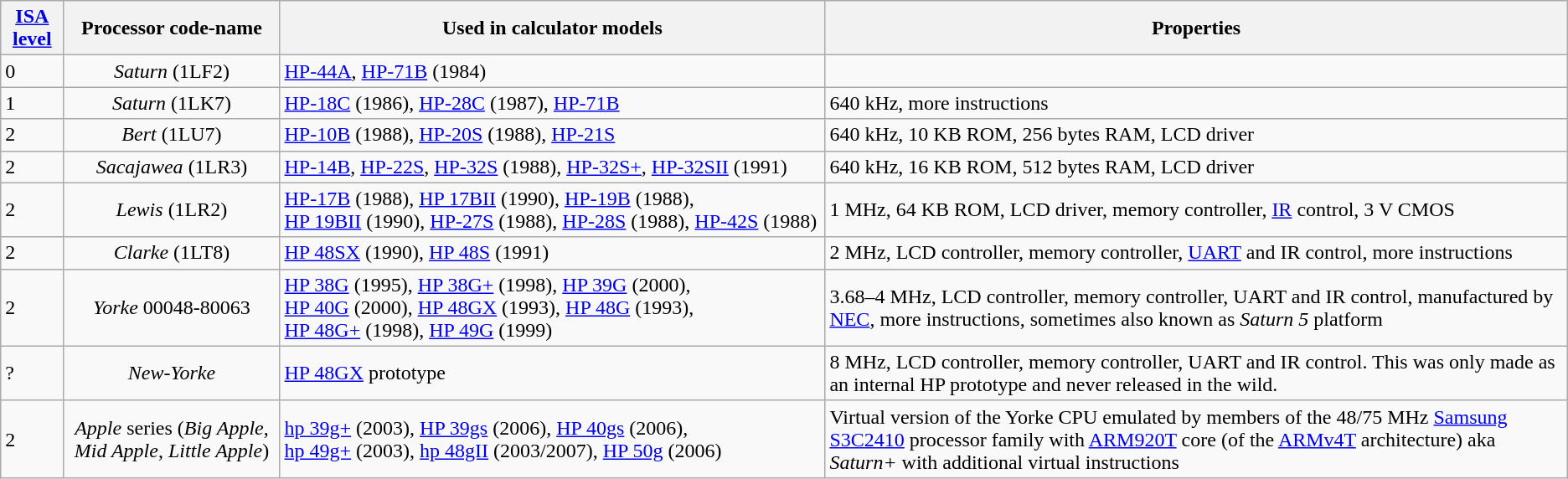<table class=wikitable>
<tr>
<th><a href='#'>ISA level</a></th>
<th>Processor code-name</th>
<th>Used in calculator models</th>
<th>Properties</th>
</tr>
<tr>
<td>0</td>
<td align=center><em>Saturn</em> (1LF2)</td>
<td><a href='#'>HP-44A</a>, <a href='#'>HP-71B</a> (1984)</td>
<td></td>
</tr>
<tr>
<td>1</td>
<td align=center><em>Saturn</em> (1LK7)</td>
<td><a href='#'>HP-18C</a> (1986), <a href='#'>HP-28C</a> (1987), <a href='#'>HP-71B</a></td>
<td>640 kHz, more instructions</td>
</tr>
<tr>
<td>2</td>
<td align=center><em>Bert</em> (1LU7)</td>
<td><a href='#'>HP-10B</a> (1988), <a href='#'>HP-20S</a> (1988), <a href='#'>HP-21S</a></td>
<td>640 kHz, 10 KB ROM, 256 bytes RAM, LCD driver</td>
</tr>
<tr>
<td>2</td>
<td align=center><em>Sacajawea</em> (1LR3)</td>
<td><a href='#'>HP-14B</a>, <a href='#'>HP-22S</a>, <a href='#'>HP-32S</a> (1988), <a href='#'>HP-32S+</a>, <a href='#'>HP-32SII</a> (1991)</td>
<td>640 kHz, 16 KB ROM, 512 bytes RAM, LCD driver</td>
</tr>
<tr>
<td>2</td>
<td align=center><em>Lewis</em> (1LR2)</td>
<td><a href='#'>HP-17B</a> (1988), <a href='#'>HP&nbsp;17BII</a> (1990), <a href='#'>HP-19B</a> (1988), <a href='#'>HP&nbsp;19BII</a> (1990), <a href='#'>HP-27S</a> (1988), <a href='#'>HP-28S</a> (1988), <a href='#'>HP-42S</a> (1988)</td>
<td>1 MHz, 64 KB ROM, LCD driver, memory controller, <a href='#'>IR</a> control, 3 V CMOS</td>
</tr>
<tr>
<td>2</td>
<td align=center><em>Clarke</em> (1LT8)</td>
<td><a href='#'>HP&nbsp;48SX</a> (1990), <a href='#'>HP&nbsp;48S</a> (1991)</td>
<td>2 MHz, LCD controller, memory controller, <a href='#'>UART</a> and IR control, more instructions</td>
</tr>
<tr>
<td>2</td>
<td align=center><em>Yorke</em>  00048-80063</td>
<td><a href='#'>HP&nbsp;38G</a> (1995), <a href='#'>HP&nbsp;38G+</a> (1998), <a href='#'>HP&nbsp;39G</a> (2000), <a href='#'>HP&nbsp;40G</a> (2000), <a href='#'>HP&nbsp;48GX</a> (1993), <a href='#'>HP&nbsp;48G</a> (1993), <a href='#'>HP&nbsp;48G+</a> (1998), <a href='#'>HP&nbsp;49G</a> (1999)</td>
<td>3.68–4 MHz, LCD controller, memory controller, UART and IR control, manufactured by <a href='#'>NEC</a>, more instructions, sometimes also known as <em>Saturn 5</em> platform</td>
</tr>
<tr>
<td>?</td>
<td align=center><em>New-Yorke</em></td>
<td><a href='#'>HP&nbsp;48GX</a> prototype</td>
<td>8 MHz, LCD controller, memory controller, UART and IR control. This was only made as an internal HP prototype and never released in the wild.</td>
</tr>
<tr>
<td>2</td>
<td align=center><em>Apple</em> series (<em>Big Apple</em>, <em>Mid Apple</em>, <em>Little Apple</em>)</td>
<td><a href='#'>hp&nbsp;39g+</a> (2003), <a href='#'>HP&nbsp;39gs</a> (2006), <a href='#'>HP&nbsp;40gs</a> (2006), <a href='#'>hp&nbsp;49g+</a> (2003), <a href='#'>hp&nbsp;48gII</a> (2003/2007), <a href='#'>HP&nbsp;50g</a> (2006)</td>
<td>Virtual version of the Yorke CPU emulated by members of the 48/75 MHz <a href='#'>Samsung</a> <a href='#'>S3C2410</a> processor family with <a href='#'>ARM920T</a> core (of the <a href='#'>ARMv4T</a> architecture) aka <em>Saturn+</em> with additional virtual instructions</td>
</tr>
</table>
